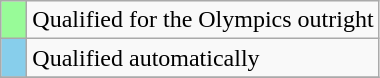<table class="wikitable">
<tr>
<td width=10px bgcolor="#98fb98"></td>
<td>Qualified for the Olympics outright</td>
</tr>
<tr>
<td width=10px bgcolor="skyblue"></td>
<td>Qualified automatically</td>
</tr>
<tr>
</tr>
</table>
